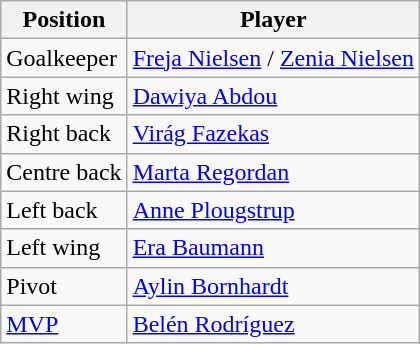<table class="wikitable">
<tr>
<th>Position</th>
<th>Player</th>
</tr>
<tr>
<td>Goalkeeper</td>
<td> <a href='#'>Freja Nielsen</a> /  <a href='#'>Zenia Nielsen</a></td>
</tr>
<tr>
<td>Right wing</td>
<td> <a href='#'>Dawiya Abdou</a></td>
</tr>
<tr>
<td>Right back</td>
<td> <a href='#'>Virág Fazekas</a></td>
</tr>
<tr>
<td>Centre back</td>
<td> <a href='#'>Marta Regordan</a></td>
</tr>
<tr>
<td>Left back</td>
<td> <a href='#'>Anne Plougstrup</a></td>
</tr>
<tr>
<td>Left wing</td>
<td> <a href='#'>Era Baumann</a></td>
</tr>
<tr>
<td>Pivot</td>
<td> <a href='#'>Aylin Bornhardt</a></td>
</tr>
<tr>
<td><a href='#'>MVP</a></td>
<td> <a href='#'>Belén Rodríguez</a></td>
</tr>
</table>
